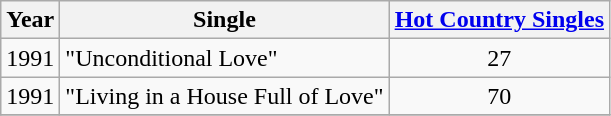<table class="wikitable">
<tr>
<th>Year</th>
<th>Single</th>
<th><a href='#'>Hot Country Singles</a></th>
</tr>
<tr>
<td align="center">1991</td>
<td>"Unconditional Love"</td>
<td align="center">27</td>
</tr>
<tr>
<td align="center">1991</td>
<td>"Living in a House Full of Love"</td>
<td align="center">70</td>
</tr>
<tr>
</tr>
</table>
